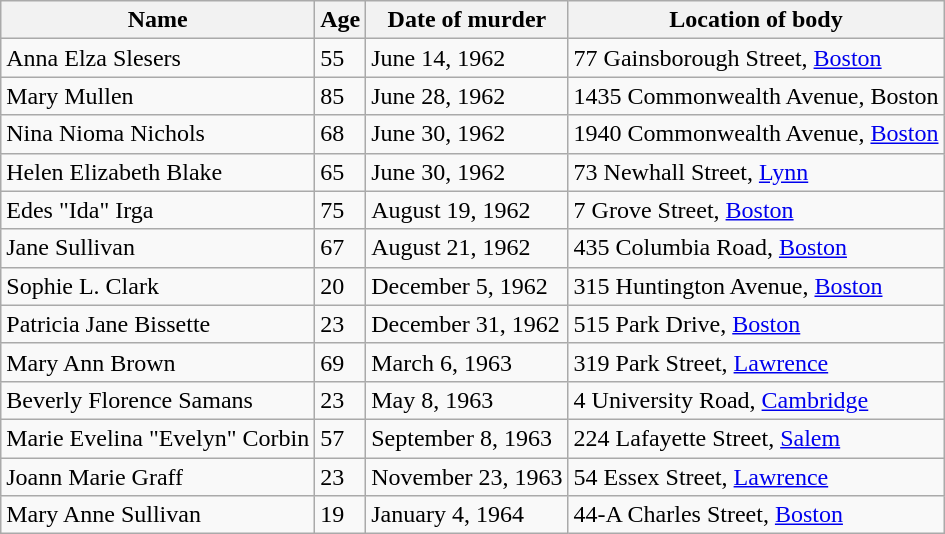<table class="wikitable sortable">
<tr>
<th>Name</th>
<th>Age</th>
<th>Date of murder</th>
<th>Location of body</th>
</tr>
<tr>
<td>Anna Elza Slesers</td>
<td>55</td>
<td>June 14, 1962</td>
<td>77 Gainsborough Street, <a href='#'>Boston</a></td>
</tr>
<tr>
<td>Mary Mullen</td>
<td>85</td>
<td>June 28, 1962</td>
<td>1435 Commonwealth Avenue, Boston</td>
</tr>
<tr>
<td>Nina Nioma Nichols</td>
<td>68</td>
<td>June 30, 1962</td>
<td>1940 Commonwealth Avenue, <a href='#'>Boston</a></td>
</tr>
<tr>
<td>Helen Elizabeth Blake</td>
<td>65</td>
<td>June 30, 1962</td>
<td>73 Newhall Street, <a href='#'>Lynn</a></td>
</tr>
<tr>
<td>Edes "Ida" Irga</td>
<td>75</td>
<td>August 19, 1962</td>
<td>7 Grove Street, <a href='#'>Boston</a></td>
</tr>
<tr>
<td>Jane Sullivan</td>
<td>67</td>
<td>August 21, 1962</td>
<td>435 Columbia Road, <a href='#'>Boston</a></td>
</tr>
<tr>
<td>Sophie L. Clark</td>
<td>20</td>
<td>December 5, 1962</td>
<td>315 Huntington Avenue, <a href='#'>Boston</a></td>
</tr>
<tr>
<td>Patricia Jane Bissette</td>
<td>23</td>
<td>December 31, 1962</td>
<td>515 Park Drive, <a href='#'>Boston</a></td>
</tr>
<tr>
<td>Mary Ann Brown</td>
<td>69</td>
<td>March 6, 1963</td>
<td>319 Park Street, <a href='#'>Lawrence</a></td>
</tr>
<tr>
<td>Beverly Florence Samans</td>
<td>23</td>
<td>May 8, 1963</td>
<td>4 University Road, <a href='#'>Cambridge</a></td>
</tr>
<tr>
<td>Marie Evelina "Evelyn" Corbin</td>
<td>57</td>
<td>September 8, 1963</td>
<td>224 Lafayette Street, <a href='#'>Salem</a></td>
</tr>
<tr>
<td>Joann Marie Graff</td>
<td>23</td>
<td>November 23, 1963</td>
<td>54 Essex Street, <a href='#'>Lawrence</a></td>
</tr>
<tr>
<td>Mary Anne Sullivan</td>
<td>19</td>
<td>January 4, 1964</td>
<td>44-A Charles Street, <a href='#'>Boston</a></td>
</tr>
</table>
